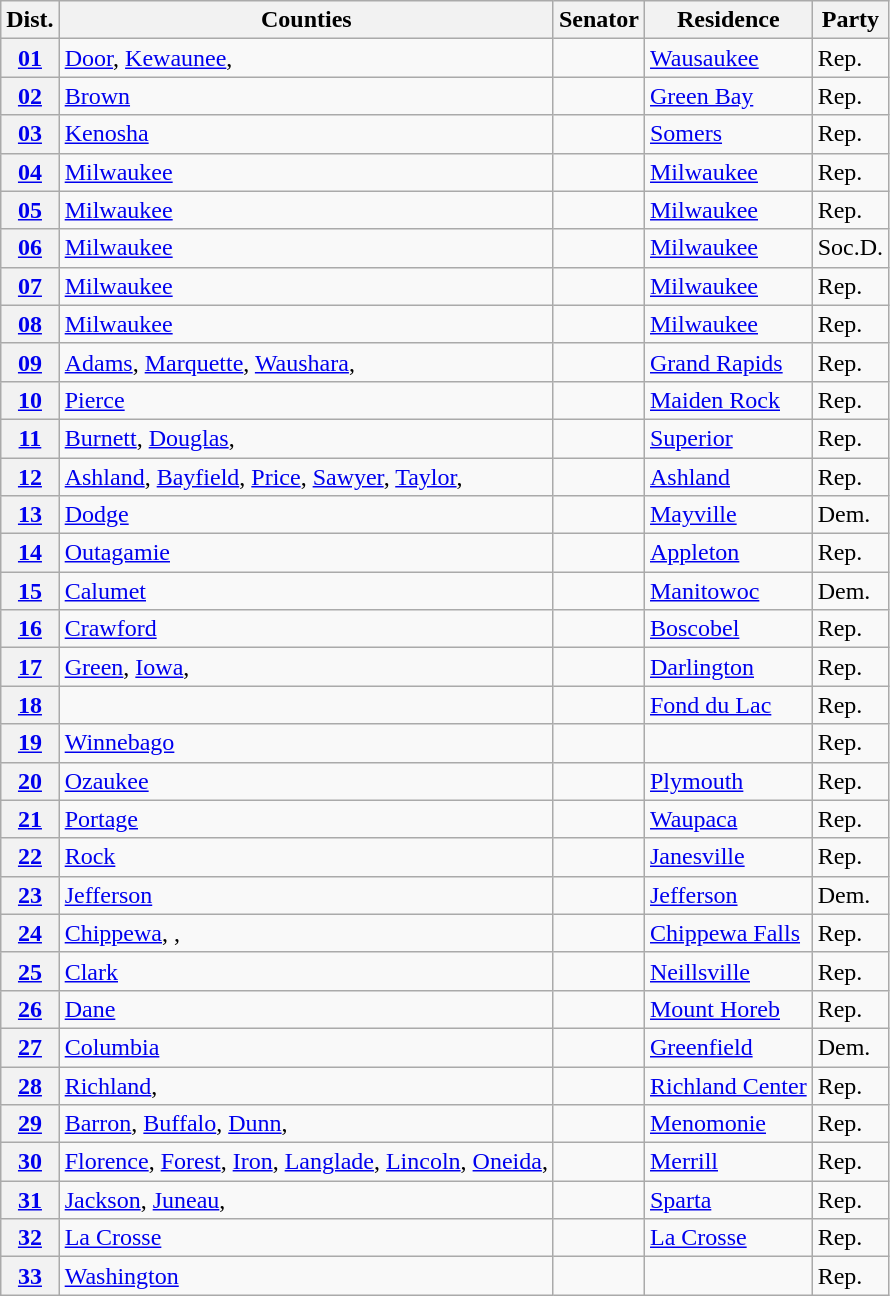<table class="wikitable sortable">
<tr>
<th>Dist.</th>
<th>Counties</th>
<th>Senator</th>
<th>Residence</th>
<th>Party</th>
</tr>
<tr>
<th><a href='#'>01</a></th>
<td><a href='#'>Door</a>, <a href='#'>Kewaunee</a>, </td>
<td></td>
<td><a href='#'>Wausaukee</a></td>
<td>Rep.</td>
</tr>
<tr>
<th><a href='#'>02</a></th>
<td><a href='#'>Brown</a> </td>
<td></td>
<td><a href='#'>Green Bay</a></td>
<td>Rep.</td>
</tr>
<tr>
<th><a href='#'>03</a></th>
<td><a href='#'>Kenosha</a> </td>
<td></td>
<td><a href='#'>Somers</a></td>
<td>Rep.</td>
</tr>
<tr>
<th><a href='#'>04</a></th>
<td><a href='#'>Milwaukee</a> </td>
<td></td>
<td><a href='#'>Milwaukee</a></td>
<td>Rep.</td>
</tr>
<tr>
<th><a href='#'>05</a></th>
<td><a href='#'>Milwaukee</a> </td>
<td></td>
<td><a href='#'>Milwaukee</a></td>
<td>Rep.</td>
</tr>
<tr>
<th><a href='#'>06</a></th>
<td><a href='#'>Milwaukee</a> </td>
<td></td>
<td><a href='#'>Milwaukee</a></td>
<td>Soc.D.</td>
</tr>
<tr>
<th><a href='#'>07</a></th>
<td><a href='#'>Milwaukee</a> </td>
<td></td>
<td><a href='#'>Milwaukee</a></td>
<td>Rep.</td>
</tr>
<tr>
<th><a href='#'>08</a></th>
<td><a href='#'>Milwaukee</a> </td>
<td></td>
<td><a href='#'>Milwaukee</a></td>
<td>Rep.</td>
</tr>
<tr>
<th><a href='#'>09</a></th>
<td><a href='#'>Adams</a>, <a href='#'>Marquette</a>, <a href='#'>Waushara</a>, </td>
<td></td>
<td><a href='#'>Grand Rapids</a></td>
<td>Rep.</td>
</tr>
<tr>
<th><a href='#'>10</a></th>
<td><a href='#'>Pierce</a> </td>
<td></td>
<td><a href='#'>Maiden Rock</a></td>
<td>Rep.</td>
</tr>
<tr>
<th><a href='#'>11</a></th>
<td><a href='#'>Burnett</a>, <a href='#'>Douglas</a>, </td>
<td></td>
<td><a href='#'>Superior</a></td>
<td>Rep.</td>
</tr>
<tr>
<th><a href='#'>12</a></th>
<td><a href='#'>Ashland</a>, <a href='#'>Bayfield</a>, <a href='#'>Price</a>, <a href='#'>Sawyer</a>, <a href='#'>Taylor</a>, </td>
<td></td>
<td><a href='#'>Ashland</a></td>
<td>Rep.</td>
</tr>
<tr>
<th><a href='#'>13</a></th>
<td><a href='#'>Dodge</a></td>
<td></td>
<td><a href='#'>Mayville</a></td>
<td>Dem.</td>
</tr>
<tr>
<th><a href='#'>14</a></th>
<td><a href='#'>Outagamie</a> </td>
<td></td>
<td><a href='#'>Appleton</a></td>
<td>Rep.</td>
</tr>
<tr>
<th><a href='#'>15</a></th>
<td><a href='#'>Calumet</a> </td>
<td></td>
<td><a href='#'>Manitowoc</a></td>
<td>Dem.</td>
</tr>
<tr>
<th><a href='#'>16</a></th>
<td><a href='#'>Crawford</a> </td>
<td></td>
<td><a href='#'>Boscobel</a></td>
<td>Rep.</td>
</tr>
<tr>
<th><a href='#'>17</a></th>
<td><a href='#'>Green</a>, <a href='#'>Iowa</a>, </td>
<td></td>
<td><a href='#'>Darlington</a></td>
<td>Rep.</td>
</tr>
<tr>
<th><a href='#'>18</a></th>
<td> </td>
<td></td>
<td><a href='#'>Fond du Lac</a></td>
<td>Rep.</td>
</tr>
<tr>
<th><a href='#'>19</a></th>
<td><a href='#'>Winnebago</a></td>
<td></td>
<td></td>
<td>Rep.</td>
</tr>
<tr>
<th><a href='#'>20</a></th>
<td><a href='#'>Ozaukee</a> </td>
<td></td>
<td><a href='#'>Plymouth</a></td>
<td>Rep.</td>
</tr>
<tr>
<th><a href='#'>21</a></th>
<td><a href='#'>Portage</a> </td>
<td></td>
<td><a href='#'>Waupaca</a></td>
<td>Rep.</td>
</tr>
<tr>
<th><a href='#'>22</a></th>
<td><a href='#'>Rock</a></td>
<td></td>
<td><a href='#'>Janesville</a></td>
<td>Rep.</td>
</tr>
<tr>
<th><a href='#'>23</a></th>
<td><a href='#'>Jefferson</a> </td>
<td></td>
<td><a href='#'>Jefferson</a></td>
<td>Dem.</td>
</tr>
<tr>
<th><a href='#'>24</a></th>
<td><a href='#'>Chippewa</a>, , </td>
<td></td>
<td><a href='#'>Chippewa Falls</a></td>
<td>Rep.</td>
</tr>
<tr>
<th><a href='#'>25</a></th>
<td><a href='#'>Clark</a> </td>
<td></td>
<td><a href='#'>Neillsville</a></td>
<td>Rep.</td>
</tr>
<tr>
<th><a href='#'>26</a></th>
<td><a href='#'>Dane</a></td>
<td></td>
<td><a href='#'>Mount Horeb</a></td>
<td>Rep.</td>
</tr>
<tr>
<th><a href='#'>27</a></th>
<td><a href='#'>Columbia</a> </td>
<td></td>
<td><a href='#'>Greenfield</a></td>
<td>Dem.</td>
</tr>
<tr>
<th><a href='#'>28</a></th>
<td><a href='#'>Richland</a>, </td>
<td></td>
<td><a href='#'>Richland Center</a></td>
<td>Rep.</td>
</tr>
<tr>
<th><a href='#'>29</a></th>
<td><a href='#'>Barron</a>, <a href='#'>Buffalo</a>, <a href='#'>Dunn</a>, </td>
<td></td>
<td><a href='#'>Menomonie</a></td>
<td>Rep.</td>
</tr>
<tr>
<th><a href='#'>30</a></th>
<td><a href='#'>Florence</a>, <a href='#'>Forest</a>, <a href='#'>Iron</a>, <a href='#'>Langlade</a>, <a href='#'>Lincoln</a>, <a href='#'>Oneida</a>, </td>
<td></td>
<td><a href='#'>Merrill</a></td>
<td>Rep.</td>
</tr>
<tr>
<th><a href='#'>31</a></th>
<td><a href='#'>Jackson</a>, <a href='#'>Juneau</a>, </td>
<td></td>
<td><a href='#'>Sparta</a></td>
<td>Rep.</td>
</tr>
<tr>
<th><a href='#'>32</a></th>
<td><a href='#'>La Crosse</a> </td>
<td></td>
<td><a href='#'>La Crosse</a></td>
<td>Rep.</td>
</tr>
<tr>
<th><a href='#'>33</a></th>
<td><a href='#'>Washington</a> </td>
<td></td>
<td></td>
<td>Rep.</td>
</tr>
</table>
